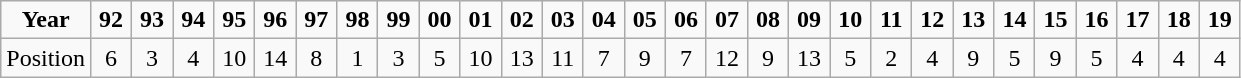<table class="wikitable">
<tr style="text-align:center;">
<td><strong>Year</strong></td>
<td style="width:20px;"><strong>92</strong></td>
<td style="width:20px;"><strong>93</strong></td>
<td style="width:20px;"><strong>94</strong></td>
<td style="width:20px;"><strong>95</strong></td>
<td style="width:20px;"><strong>96</strong></td>
<td style="width:20px;"><strong>97</strong></td>
<td style="width:20px;"><strong>98</strong></td>
<td style="width:20px;"><strong>99</strong></td>
<td style="width:20px;"><strong>00</strong></td>
<td style="width:20px;"><strong>01</strong></td>
<td style="width:20px;"><strong>02</strong></td>
<td style="width:20px;"><strong>03</strong></td>
<td style="width:20px;"><strong>04</strong></td>
<td style="width:20px;"><strong>05</strong></td>
<td style="width:20px;"><strong>06</strong></td>
<td style="width:20px;"><strong>07</strong></td>
<td style="width:20px;"><strong>08</strong></td>
<td style="width:20px;"><strong>09</strong></td>
<td style="width:20px;"><strong>10</strong></td>
<td style="width:20px;"><strong>11</strong></td>
<td style="width:20px;"><strong>12</strong></td>
<td style="width:20px;"><strong>13</strong></td>
<td style="width:20px;"><strong>14</strong></td>
<td style="width:20px;"><strong>15</strong></td>
<td style="width:20px;"><strong>16</strong></td>
<td style="width:20px;"><strong>17</strong></td>
<td style="width:20px;"><strong>18</strong></td>
<td style="width:20px;"><strong>19</strong></td>
</tr>
<tr style="text-align:center;">
<td>Position</td>
<td>6</td>
<td>3</td>
<td>4</td>
<td>10</td>
<td>14</td>
<td>8</td>
<td>1</td>
<td>3</td>
<td>5</td>
<td>10</td>
<td>13</td>
<td>11</td>
<td>7</td>
<td>9</td>
<td>7</td>
<td>12</td>
<td>9</td>
<td>13</td>
<td>5</td>
<td>2</td>
<td>4</td>
<td>9</td>
<td>5</td>
<td>9</td>
<td>5</td>
<td>4</td>
<td>4</td>
<td>4</td>
</tr>
</table>
